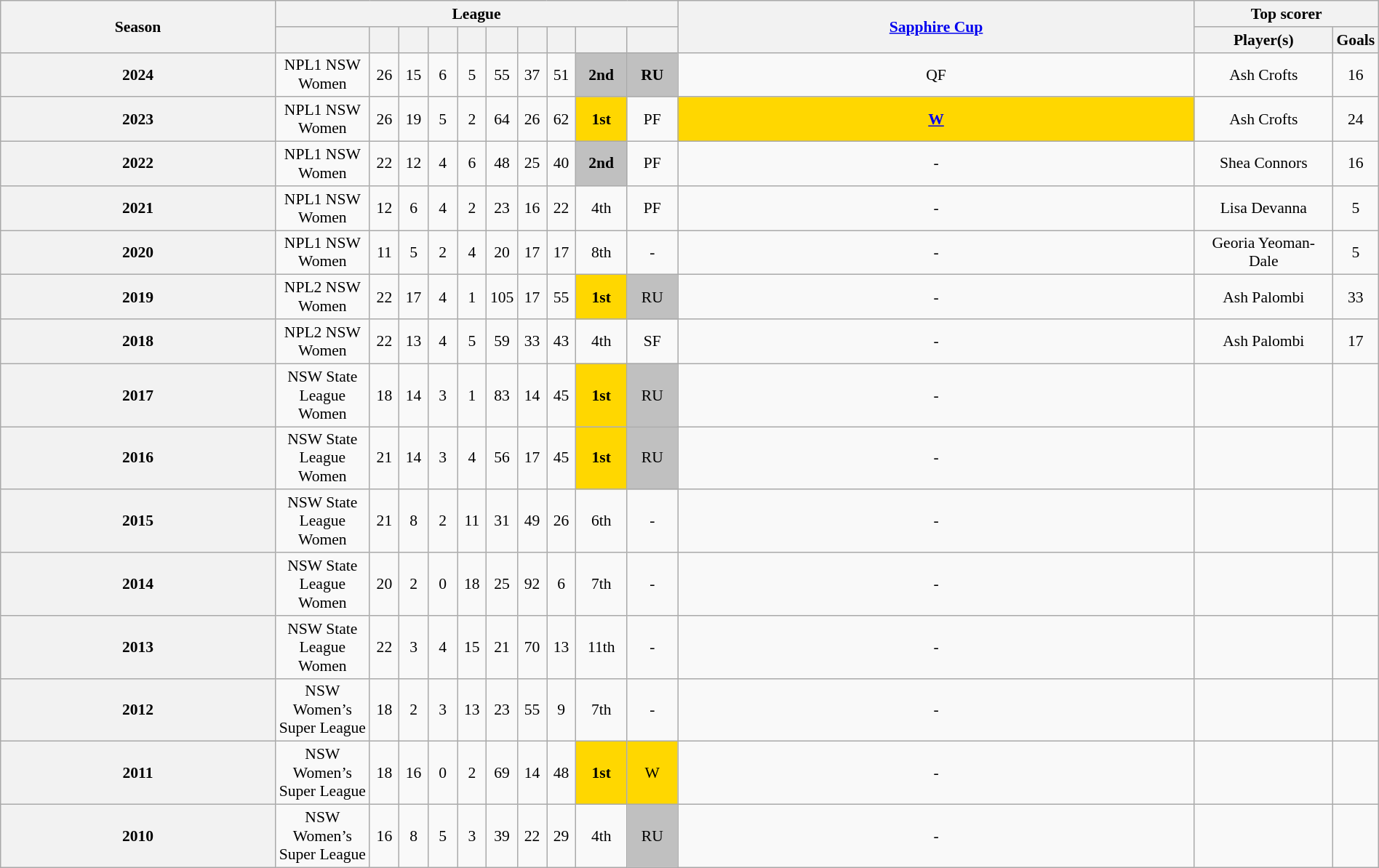<table class="wikitable sortable" style="text-align:center; font-size:90%;width:100%; text-align:center">
<tr>
<th rowspan=2>Season</th>
<th colspan=10>League</th>
<th rowspan=2><a href='#'>Sapphire Cup</a></th>
<th colspan=2>Top scorer</th>
</tr>
<tr>
<th width="80px"></th>
<th width="20px"></th>
<th width="20px"></th>
<th width="20px"></th>
<th width="20px"></th>
<th width="20px"></th>
<th width="20px"></th>
<th width="20px"></th>
<th width="40px"></th>
<th width="40px"></th>
<th width="120px">Player(s)</th>
<th width="20px">Goals</th>
</tr>
<tr>
<th>2024</th>
<td>NPL1 NSW Women</td>
<td>26</td>
<td>15</td>
<td>6</td>
<td>5</td>
<td>55</td>
<td>37</td>
<td>51</td>
<td bgcolor=Silver><strong>2nd</strong></td>
<td bgcolor=Silver><strong>RU</strong></td>
<td>QF</td>
<td>Ash Crofts</td>
<td>16</td>
</tr>
<tr>
<th>2023</th>
<td>NPL1 NSW Women</td>
<td>26</td>
<td>19</td>
<td>5</td>
<td>2</td>
<td>64</td>
<td>26</td>
<td>62</td>
<td bgcolor=gold><strong>1st</strong></td>
<td>PF</td>
<td bgcolor=Gold><a href='#'><strong>W</strong></a></td>
<td>Ash Crofts</td>
<td>24</td>
</tr>
<tr>
<th>2022</th>
<td>NPL1 NSW Women</td>
<td>22</td>
<td>12</td>
<td>4</td>
<td>6</td>
<td>48</td>
<td>25</td>
<td>40</td>
<td bgcolor=Silver><strong>2nd</strong></td>
<td>PF</td>
<td>-</td>
<td>Shea Connors</td>
<td>16</td>
</tr>
<tr>
<th>2021</th>
<td>NPL1 NSW Women</td>
<td>12</td>
<td>6</td>
<td>4</td>
<td>2</td>
<td>23</td>
<td>16</td>
<td>22</td>
<td>4th</td>
<td>PF</td>
<td>-</td>
<td>Lisa Devanna</td>
<td>5</td>
</tr>
<tr>
<th>2020</th>
<td>NPL1 NSW Women</td>
<td>11</td>
<td>5</td>
<td>2</td>
<td>4</td>
<td>20</td>
<td>17</td>
<td>17</td>
<td>8th</td>
<td>-</td>
<td>-</td>
<td>Georia Yeoman-Dale</td>
<td>5</td>
</tr>
<tr>
<th>2019</th>
<td>NPL2 NSW Women</td>
<td>22</td>
<td>17</td>
<td>4</td>
<td>1</td>
<td>105</td>
<td>17</td>
<td>55</td>
<td bgcolor=gold><strong>1st</strong></td>
<td bgcolor=silver>RU</td>
<td>-</td>
<td>Ash Palombi</td>
<td>33</td>
</tr>
<tr>
<th>2018</th>
<td>NPL2 NSW Women</td>
<td>22</td>
<td>13</td>
<td>4</td>
<td>5</td>
<td>59</td>
<td>33</td>
<td>43</td>
<td>4th</td>
<td>SF</td>
<td>-</td>
<td>Ash Palombi</td>
<td>17</td>
</tr>
<tr>
<th>2017</th>
<td>NSW State League Women</td>
<td>18</td>
<td>14</td>
<td>3</td>
<td>1</td>
<td>83</td>
<td>14</td>
<td>45</td>
<td bgcolor=gold><strong>1st</strong></td>
<td bgcolor=silver>RU</td>
<td>-</td>
<td></td>
<td></td>
</tr>
<tr>
<th>2016</th>
<td>NSW State League Women</td>
<td>21</td>
<td>14</td>
<td>3</td>
<td>4</td>
<td>56</td>
<td>17</td>
<td>45</td>
<td bgcolor=gold><strong>1st</strong></td>
<td bgcolor=silver>RU</td>
<td>-</td>
<td></td>
<td></td>
</tr>
<tr>
<th>2015</th>
<td>NSW State League Women</td>
<td>21</td>
<td>8</td>
<td>2</td>
<td>11</td>
<td>31</td>
<td>49</td>
<td>26</td>
<td>6th</td>
<td>-</td>
<td>-</td>
<td></td>
<td></td>
</tr>
<tr>
<th>2014</th>
<td>NSW State League Women</td>
<td>20</td>
<td>2</td>
<td>0</td>
<td>18</td>
<td>25</td>
<td>92</td>
<td>6</td>
<td>7th</td>
<td>-</td>
<td>-</td>
<td></td>
<td></td>
</tr>
<tr>
<th>2013</th>
<td>NSW State League Women</td>
<td>22</td>
<td>3</td>
<td>4</td>
<td>15</td>
<td>21</td>
<td>70</td>
<td>13</td>
<td>11th</td>
<td>-</td>
<td>-</td>
<td></td>
<td></td>
</tr>
<tr>
<th>2012</th>
<td>NSW Women’s Super League</td>
<td>18</td>
<td>2</td>
<td>3</td>
<td>13</td>
<td>23</td>
<td>55</td>
<td>9</td>
<td>7th</td>
<td>-</td>
<td>-</td>
<td></td>
<td></td>
</tr>
<tr>
<th>2011</th>
<td>NSW Women’s Super League</td>
<td>18</td>
<td>16</td>
<td>0</td>
<td>2</td>
<td>69</td>
<td>14</td>
<td>48</td>
<td bgcolor=gold><strong>1st</strong></td>
<td bgcolor=gold>W</td>
<td>-</td>
<td></td>
<td></td>
</tr>
<tr>
<th>2010</th>
<td>NSW Women’s Super League</td>
<td>16</td>
<td>8</td>
<td>5</td>
<td>3</td>
<td>39</td>
<td>22</td>
<td>29</td>
<td>4th</td>
<td bgcolor=silver>RU</td>
<td>-</td>
<td></td>
<td></td>
</tr>
</table>
